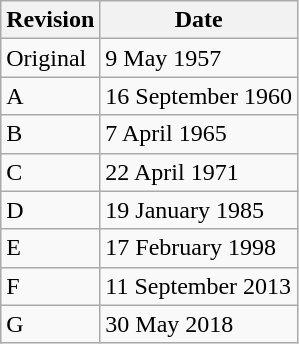<table class="wikitable">
<tr>
<th>Revision</th>
<th>Date</th>
</tr>
<tr>
<td>Original</td>
<td>9 May 1957</td>
</tr>
<tr>
<td>A</td>
<td>16 September 1960</td>
</tr>
<tr>
<td>B</td>
<td>7 April 1965</td>
</tr>
<tr>
<td>C</td>
<td>22 April 1971</td>
</tr>
<tr>
<td>D</td>
<td>19 January 1985</td>
</tr>
<tr>
<td>E</td>
<td>17 February 1998</td>
</tr>
<tr>
<td>F</td>
<td>11 September 2013</td>
</tr>
<tr>
<td>G</td>
<td>30 May 2018</td>
</tr>
</table>
